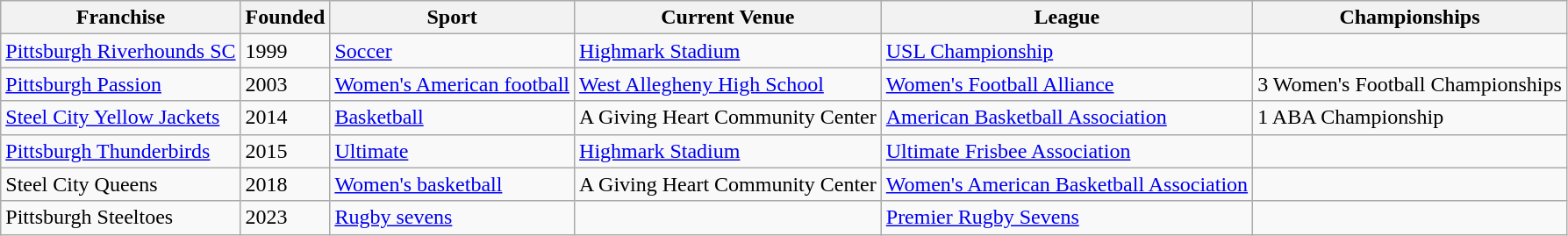<table class="sortable wikitable">
<tr>
<th>Franchise</th>
<th>Founded</th>
<th>Sport</th>
<th>Current Venue</th>
<th>League</th>
<th>Championships</th>
</tr>
<tr>
<td><a href='#'>Pittsburgh Riverhounds SC</a></td>
<td>1999</td>
<td><a href='#'>Soccer</a></td>
<td><a href='#'>Highmark Stadium</a></td>
<td><a href='#'>USL Championship</a></td>
<td></td>
</tr>
<tr>
<td><a href='#'>Pittsburgh Passion</a></td>
<td>2003</td>
<td><a href='#'>Women's American football</a></td>
<td><a href='#'>West Allegheny High School</a></td>
<td><a href='#'>Women's Football Alliance</a></td>
<td>3 Women's Football Championships</td>
</tr>
<tr>
<td><a href='#'>Steel City Yellow Jackets</a></td>
<td>2014</td>
<td><a href='#'>Basketball</a></td>
<td>A Giving Heart Community Center</td>
<td><a href='#'>American Basketball Association</a></td>
<td>1 ABA Championship</td>
</tr>
<tr>
<td><a href='#'>Pittsburgh Thunderbirds</a></td>
<td>2015</td>
<td><a href='#'>Ultimate</a></td>
<td><a href='#'>Highmark Stadium</a></td>
<td><a href='#'>Ultimate Frisbee Association</a></td>
<td></td>
</tr>
<tr>
<td>Steel City Queens</td>
<td>2018</td>
<td><a href='#'>Women's basketball</a></td>
<td>A Giving Heart Community Center</td>
<td><a href='#'>Women's American Basketball Association</a></td>
<td></td>
</tr>
<tr>
<td>Pittsburgh Steeltoes</td>
<td>2023</td>
<td><a href='#'>Rugby sevens</a></td>
<td></td>
<td><a href='#'>Premier Rugby Sevens</a></td>
<td></td>
</tr>
</table>
